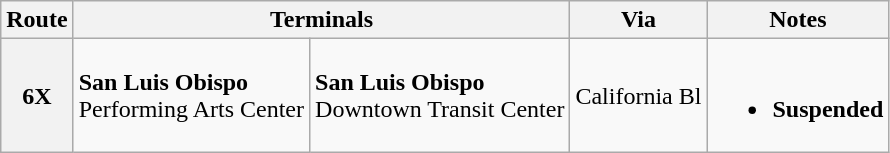<table class="wikitable">
<tr>
<th>Route</th>
<th colspan="2">Terminals</th>
<th>Via</th>
<th>Notes</th>
</tr>
<tr>
<th>6X</th>
<td><strong>San Luis Obispo</strong><br>Performing Arts Center</td>
<td><strong>San Luis Obispo</strong><br>Downtown Transit Center</td>
<td>California Bl</td>
<td><br><ul><li><strong>Suspended</strong></li></ul></td>
</tr>
</table>
